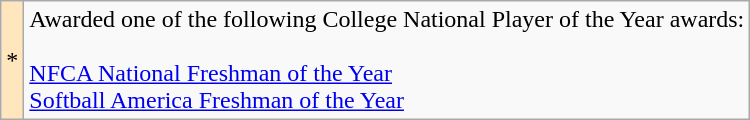<table class="wikitable">
<tr>
<td style="background:#ffe6bd;">*</td>
<td>Awarded one of the following College National Player of the Year awards: <br><br><a href='#'>NFCA National Freshman of the Year</a><br>
<a href='#'>Softball America Freshman of the Year</a></td>
</tr>
</table>
